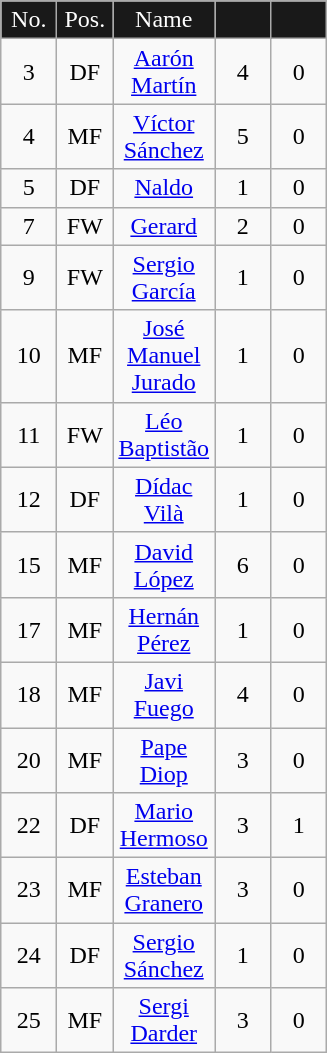<table class="wikitable" style="text-align:center;">
<tr>
<td style="background:#191919; color:white; width:30px;">No.</td>
<td style="background:#191919; color:white; width:30px;">Pos.</td>
<td style="background:#191919; color:white; width:0;">Name</td>
<td style="background:#191919; color:white; width:30px;"></td>
<td style="background:#191919; color:white; width:30px;"></td>
</tr>
<tr>
<td>3</td>
<td>DF</td>
<td> <a href='#'>Aarón Martín</a></td>
<td>4</td>
<td>0</td>
</tr>
<tr>
<td>4</td>
<td>MF</td>
<td> <a href='#'>Víctor Sánchez</a></td>
<td>5</td>
<td>0</td>
</tr>
<tr>
<td>5</td>
<td>DF</td>
<td> <a href='#'>Naldo</a></td>
<td>1</td>
<td>0</td>
</tr>
<tr>
<td>7</td>
<td>FW</td>
<td> <a href='#'>Gerard</a></td>
<td>2</td>
<td>0</td>
</tr>
<tr>
<td>9</td>
<td>FW</td>
<td> <a href='#'>Sergio García</a></td>
<td>1</td>
<td>0</td>
</tr>
<tr>
<td>10</td>
<td>MF</td>
<td> <a href='#'>José Manuel Jurado</a></td>
<td>1</td>
<td>0</td>
</tr>
<tr>
<td>11</td>
<td>FW</td>
<td> <a href='#'>Léo Baptistão</a></td>
<td>1</td>
<td>0</td>
</tr>
<tr>
<td>12</td>
<td>DF</td>
<td> <a href='#'>Dídac Vilà</a></td>
<td>1</td>
<td>0</td>
</tr>
<tr>
<td>15</td>
<td>MF</td>
<td> <a href='#'>David López</a></td>
<td>6</td>
<td>0</td>
</tr>
<tr>
<td>17</td>
<td>MF</td>
<td> <a href='#'>Hernán Pérez</a></td>
<td>1</td>
<td>0</td>
</tr>
<tr>
<td>18</td>
<td>MF</td>
<td> <a href='#'>Javi Fuego</a></td>
<td>4</td>
<td>0</td>
</tr>
<tr>
<td>20</td>
<td>MF</td>
<td> <a href='#'>Pape Diop</a></td>
<td>3</td>
<td>0</td>
</tr>
<tr>
<td>22</td>
<td>DF</td>
<td> <a href='#'>Mario Hermoso</a></td>
<td>3</td>
<td>1</td>
</tr>
<tr>
<td>23</td>
<td>MF</td>
<td> <a href='#'>Esteban Granero</a></td>
<td>3</td>
<td>0</td>
</tr>
<tr>
<td>24</td>
<td>DF</td>
<td> <a href='#'>Sergio Sánchez</a></td>
<td>1</td>
<td>0</td>
</tr>
<tr>
<td>25</td>
<td>MF</td>
<td> <a href='#'>Sergi Darder</a></td>
<td>3</td>
<td>0</td>
</tr>
</table>
